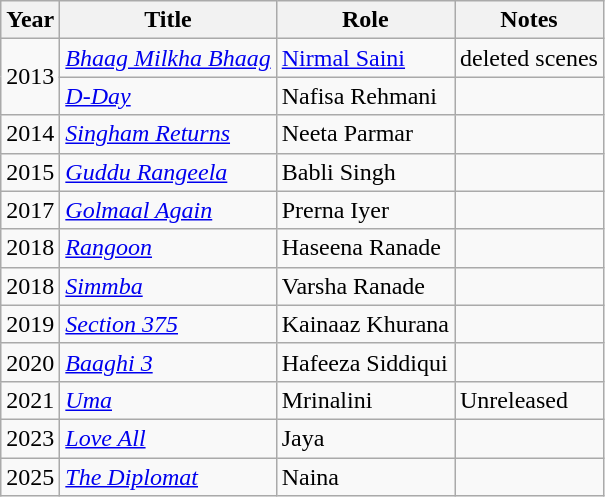<table class="wikitable plainrowheaders sortable">
<tr>
<th scope="col">Year</th>
<th scope="col">Title</th>
<th scope="col">Role</th>
<th scope="col">Notes</th>
</tr>
<tr>
<td rowspan="2">2013</td>
<td><em><a href='#'>Bhaag Milkha Bhaag</a></em></td>
<td><a href='#'>Nirmal Saini</a></td>
<td>deleted scenes</td>
</tr>
<tr>
<td><em><a href='#'>D-Day</a></em></td>
<td>Nafisa Rehmani</td>
<td></td>
</tr>
<tr>
<td>2014</td>
<td><em><a href='#'>Singham Returns</a></em></td>
<td>Neeta Parmar</td>
<td></td>
</tr>
<tr>
<td>2015</td>
<td><em><a href='#'>Guddu Rangeela</a></em></td>
<td>Babli Singh</td>
<td></td>
</tr>
<tr>
<td>2017</td>
<td><em><a href='#'>Golmaal Again</a></em></td>
<td>Prerna Iyer</td>
<td></td>
</tr>
<tr>
<td>2018</td>
<td><em><a href='#'>Rangoon</a></em></td>
<td>Haseena Ranade</td>
<td></td>
</tr>
<tr>
<td>2018</td>
<td><em><a href='#'>Simmba</a></em></td>
<td>Varsha Ranade</td>
<td></td>
</tr>
<tr>
<td>2019</td>
<td><em><a href='#'>Section 375</a></em></td>
<td>Kainaaz Khurana</td>
<td></td>
</tr>
<tr>
<td>2020</td>
<td><em><a href='#'>Baaghi 3</a></em></td>
<td>Hafeeza Siddiqui</td>
<td></td>
</tr>
<tr>
<td>2021</td>
<td><em><a href='#'>Uma</a></em></td>
<td>Mrinalini</td>
<td>Unreleased</td>
</tr>
<tr>
<td>2023</td>
<td><em><a href='#'>Love All</a></em></td>
<td>Jaya</td>
<td></td>
</tr>
<tr>
<td>2025</td>
<td><em><a href='#'>The Diplomat</a></em></td>
<td>Naina</td>
<td></td>
</tr>
</table>
